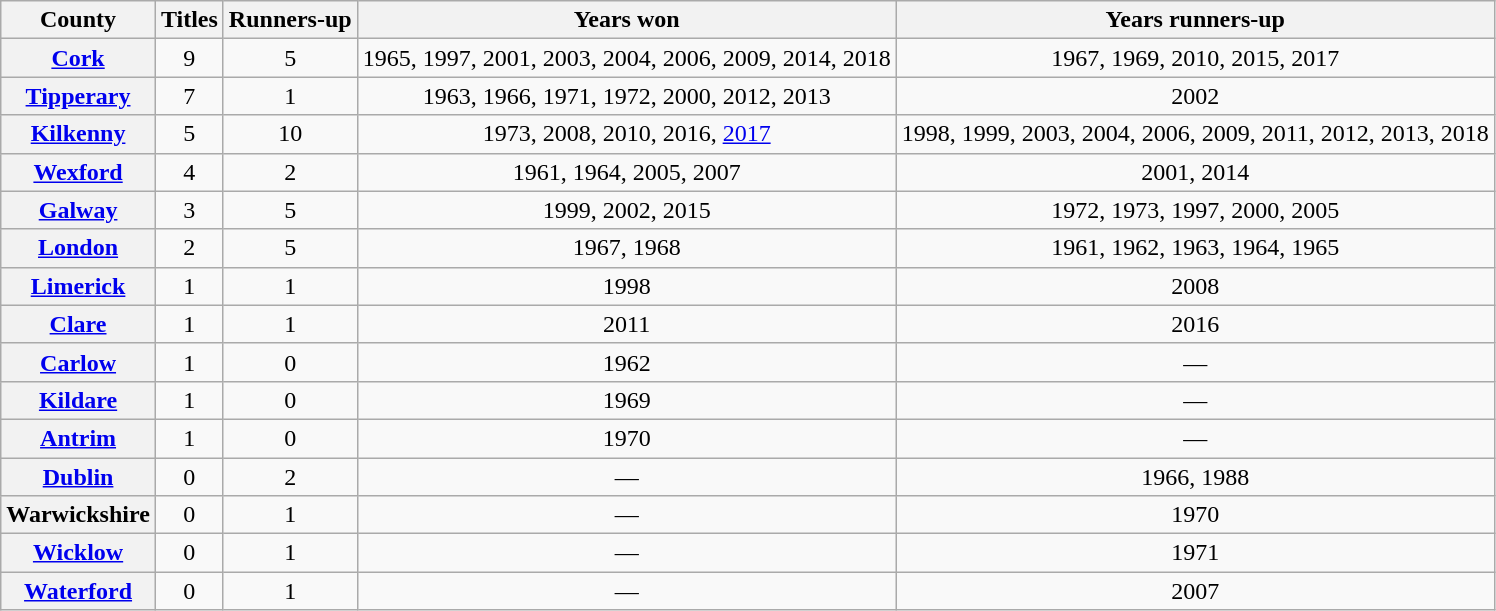<table class="wikitable plainrowheaders sortable">
<tr>
<th>County</th>
<th>Titles</th>
<th>Runners-up</th>
<th>Years won</th>
<th>Years runners-up</th>
</tr>
<tr align="center">
<th scope="row"> <a href='#'>Cork</a></th>
<td>9</td>
<td>5</td>
<td>1965, 1997, 2001, 2003, 2004, 2006, 2009, 2014, 2018</td>
<td>1967, 1969, 2010, 2015, 2017</td>
</tr>
<tr align="center">
<th scope="row"> <a href='#'>Tipperary</a></th>
<td>7</td>
<td>1</td>
<td>1963, 1966, 1971, 1972, 2000, 2012, 2013</td>
<td>2002</td>
</tr>
<tr align="center">
<th scope="row"> <a href='#'>Kilkenny</a></th>
<td>5</td>
<td>10</td>
<td>1973, 2008, 2010, 2016, <a href='#'>2017</a></td>
<td>1998, 1999, 2003, 2004, 2006, 2009, 2011, 2012, 2013, 2018</td>
</tr>
<tr align="center">
<th scope="row"> <a href='#'>Wexford</a></th>
<td>4</td>
<td>2</td>
<td>1961, 1964, 2005, 2007</td>
<td>2001, 2014</td>
</tr>
<tr align="center">
<th scope="row"> <a href='#'>Galway</a></th>
<td>3</td>
<td>5</td>
<td>1999, 2002, 2015</td>
<td>1972, 1973, 1997, 2000, 2005</td>
</tr>
<tr align="center">
<th scope="row"> <a href='#'>London</a></th>
<td>2</td>
<td>5</td>
<td>1967, 1968</td>
<td>1961, 1962, 1963, 1964, 1965</td>
</tr>
<tr align="center">
<th scope="row"> <a href='#'>Limerick</a></th>
<td>1</td>
<td>1</td>
<td>1998</td>
<td>2008</td>
</tr>
<tr align="center">
<th scope="row"> <a href='#'>Clare</a></th>
<td>1</td>
<td>1</td>
<td>2011</td>
<td>2016</td>
</tr>
<tr align="center">
<th scope="row"> <a href='#'>Carlow</a></th>
<td>1</td>
<td>0</td>
<td>1962</td>
<td>—</td>
</tr>
<tr align="center">
<th scope="row"> <a href='#'>Kildare</a></th>
<td>1</td>
<td>0</td>
<td>1969</td>
<td>—</td>
</tr>
<tr align="center">
<th scope="row"> <a href='#'>Antrim</a></th>
<td>1</td>
<td>0</td>
<td>1970</td>
<td>—</td>
</tr>
<tr align="center">
<th scope="row"> <a href='#'>Dublin</a></th>
<td>0</td>
<td>2</td>
<td>—</td>
<td>1966, 1988</td>
</tr>
<tr align="center">
<th scope="row"> Warwickshire</th>
<td>0</td>
<td>1</td>
<td>—</td>
<td>1970</td>
</tr>
<tr align="center">
<th scope="row"> <a href='#'>Wicklow</a></th>
<td>0</td>
<td>1</td>
<td>—</td>
<td>1971</td>
</tr>
<tr align="center">
<th scope="row"> <a href='#'>Waterford</a></th>
<td>0</td>
<td>1</td>
<td>—</td>
<td>2007</td>
</tr>
</table>
